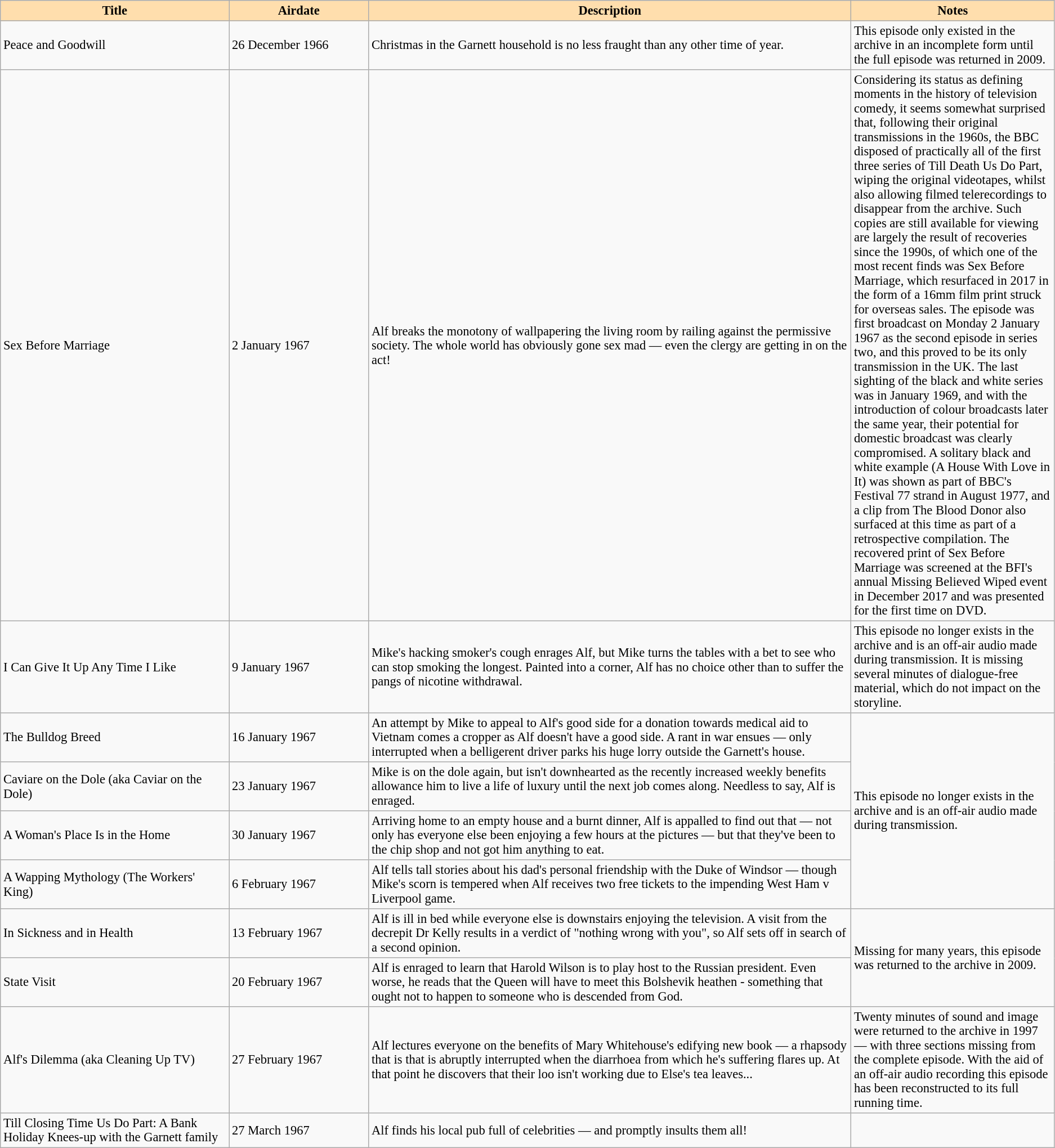<table class="wikitable" border=1 style="font-size: 94%">
<tr>
<th style="background:#ffdead" width=18%>Title</th>
<th style="background:#ffdead" width=11%>Airdate</th>
<th style="background:#ffdead" width=38%>Description</th>
<th style="background:#ffdead" width=16%>Notes</th>
</tr>
<tr>
<td>Peace and Goodwill</td>
<td>26 December 1966</td>
<td>Christmas in the Garnett household is no less fraught than any other time of year.</td>
<td>This episode only existed in the archive in an incomplete form until the full episode was returned in 2009.</td>
</tr>
<tr>
<td>Sex Before Marriage</td>
<td>2 January 1967</td>
<td>Alf breaks the monotony of wallpapering the living room by railing against the permissive society. The whole world has obviously gone sex mad — even the clergy are getting in on the act!</td>
<td>Considering its status as defining moments in the history of television comedy, it seems somewhat surprised that, following their original transmissions in the 1960s, the BBC disposed of practically all of the first three series of Till Death Us Do Part, wiping the original videotapes, whilst also allowing filmed telerecordings to disappear from the archive. Such copies are still available for viewing are largely the result of recoveries since the 1990s, of which one of the most recent finds was Sex Before Marriage, which resurfaced in 2017 in the form of a 16mm film print struck for overseas sales. The episode was first broadcast on Monday 2 January 1967 as the second episode in series two, and this proved to be its only transmission in the UK. The last sighting of the black and white series was in January 1969, and with the introduction of colour broadcasts later the same year, their potential for domestic broadcast was clearly compromised. A solitary black and white example (A House With Love in It) was shown as part of BBC's Festival 77 strand in August 1977, and a clip from The Blood Donor also surfaced at this time as part of a retrospective compilation. The recovered print of Sex Before Marriage was screened at the BFI's annual Missing Believed Wiped event in December 2017 and was presented for the first time on DVD.</td>
</tr>
<tr>
<td>I Can Give It Up Any Time I Like</td>
<td>9 January 1967</td>
<td>Mike's hacking smoker's cough enrages Alf, but Mike turns the tables with a bet to see who can stop smoking the longest. Painted into a corner, Alf has no choice other than to suffer the pangs of nicotine withdrawal.</td>
<td>This episode no longer exists in the archive and is an off-air audio made during transmission. It is missing several minutes of dialogue-free material, which do not impact on the storyline.</td>
</tr>
<tr>
<td>The Bulldog Breed</td>
<td>16 January 1967</td>
<td>An attempt by Mike to appeal to Alf's good side for a donation towards medical aid to Vietnam comes a cropper as Alf doesn't have a good side. A rant in war ensues — only interrupted when a belligerent driver parks his huge lorry  outside the Garnett's house.</td>
<td rowspan="4">This episode no longer exists in the archive and is an off-air audio made during transmission.</td>
</tr>
<tr>
<td>Caviare on the Dole (aka Caviar on the Dole)</td>
<td>23 January 1967</td>
<td>Mike is on the dole again, but isn't downhearted as the recently increased weekly benefits allowance him to live a life of luxury until the next job comes along. Needless to say, Alf is enraged.</td>
</tr>
<tr>
<td>A Woman's Place Is in the Home</td>
<td>30 January 1967</td>
<td>Arriving home to an empty house and a burnt dinner, Alf is appalled to find out that — not only has everyone else been enjoying a few hours at the pictures — but that they've been to the chip shop and not got him anything to eat.</td>
</tr>
<tr>
<td>A Wapping Mythology (The Workers' King)</td>
<td>6 February 1967</td>
<td>Alf tells tall stories about his dad's personal friendship with the Duke of Windsor — though Mike's scorn is tempered when Alf receives two free tickets to the impending West Ham v Liverpool game.</td>
</tr>
<tr>
<td>In Sickness and in Health</td>
<td>13 February 1967</td>
<td>Alf is ill in bed while everyone else is downstairs enjoying the television. A visit from the decrepit Dr Kelly results in a verdict of "nothing wrong with you", so Alf sets off in search of a second opinion.</td>
<td rowspan="2">Missing for many years, this episode was returned to the archive in 2009.</td>
</tr>
<tr>
<td>State Visit</td>
<td>20 February 1967</td>
<td>Alf is enraged to learn that Harold Wilson is to play host to the Russian president. Even worse, he reads that the Queen will have to meet this Bolshevik heathen - something that ought not to happen to someone who is descended from God.</td>
</tr>
<tr>
<td>Alf's Dilemma (aka Cleaning Up TV)</td>
<td>27 February 1967</td>
<td>Alf lectures everyone on the benefits of Mary Whitehouse's edifying new book — a rhapsody that is that is abruptly interrupted when the diarrhoea from which he's suffering flares up. At that point he discovers that their loo isn't working due to Else's tea leaves...</td>
<td>Twenty minutes of sound and image were returned to the archive in 1997 — with three sections missing from the complete episode. With the aid of an off-air audio recording this episode has been reconstructed to its full running time.</td>
</tr>
<tr>
<td>Till Closing Time Us Do Part: A Bank Holiday Knees-up with the Garnett family</td>
<td>27 March 1967</td>
<td>Alf finds his local pub full of celebrities — and promptly insults them all!</td>
<td></td>
</tr>
</table>
